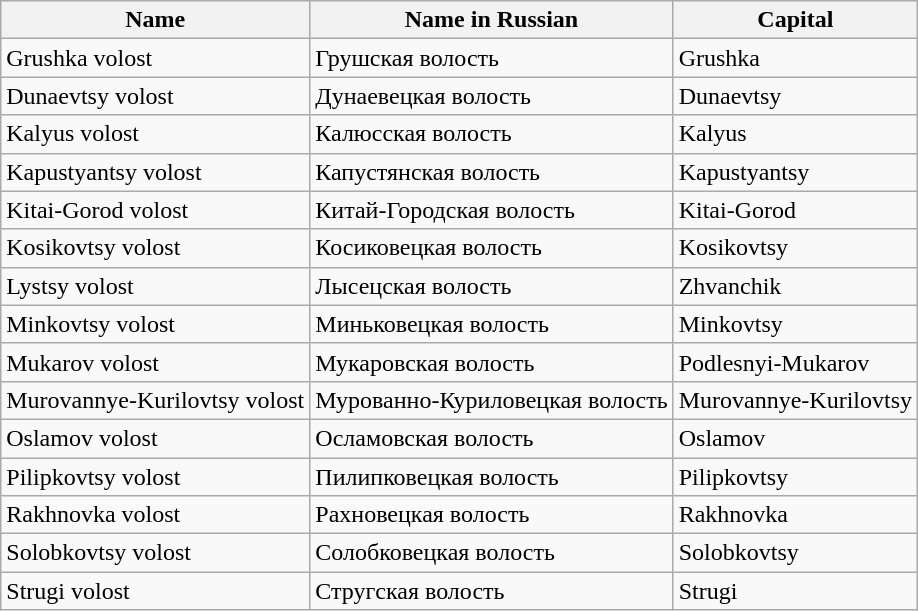<table class="wikitable sortable">
<tr>
<th>Name</th>
<th>Name in Russian</th>
<th>Capital</th>
</tr>
<tr>
<td>Grushka volost</td>
<td>Грушская волость</td>
<td>Grushka</td>
</tr>
<tr>
<td>Dunaevtsy volost</td>
<td>Дунаевецкая волость</td>
<td>Dunaevtsy</td>
</tr>
<tr>
<td>Kalyus volost</td>
<td>Калюсская волость</td>
<td>Kalyus</td>
</tr>
<tr>
<td>Kapustyantsy volost</td>
<td>Капустянская волость</td>
<td>Kapustyantsy</td>
</tr>
<tr>
<td>Kitai-Gorod volost</td>
<td>Китай-Городская волость</td>
<td>Kitai-Gorod</td>
</tr>
<tr>
<td>Kosikovtsy volost</td>
<td>Косиковецкая волость</td>
<td>Kosikovtsy</td>
</tr>
<tr>
<td>Lystsy volost</td>
<td>Лысецская волость</td>
<td>Zhvanchik</td>
</tr>
<tr>
<td>Minkovtsy volost</td>
<td>Миньковецкая волость</td>
<td>Minkovtsy</td>
</tr>
<tr>
<td>Mukarov volost</td>
<td>Мукаровская волость</td>
<td>Podlesnyi-Mukarov</td>
</tr>
<tr>
<td>Murovannye-Kurilovtsy volost</td>
<td>Мурованно-Куриловецкая волость</td>
<td>Murovannye-Kurilovtsy</td>
</tr>
<tr>
<td>Oslamov volost</td>
<td>Осламовская волость</td>
<td>Oslamov</td>
</tr>
<tr>
<td>Pilipkovtsy volost</td>
<td>Пилипковецкая волость</td>
<td>Pilipkovtsy</td>
</tr>
<tr>
<td>Rakhnovka volost</td>
<td>Рахновецкая волость</td>
<td>Rakhnovka</td>
</tr>
<tr>
<td>Solobkovtsy volost</td>
<td>Солобковецкая волость</td>
<td>Solobkovtsy</td>
</tr>
<tr>
<td>Strugi volost</td>
<td>Стругская волость</td>
<td>Strugi</td>
</tr>
</table>
